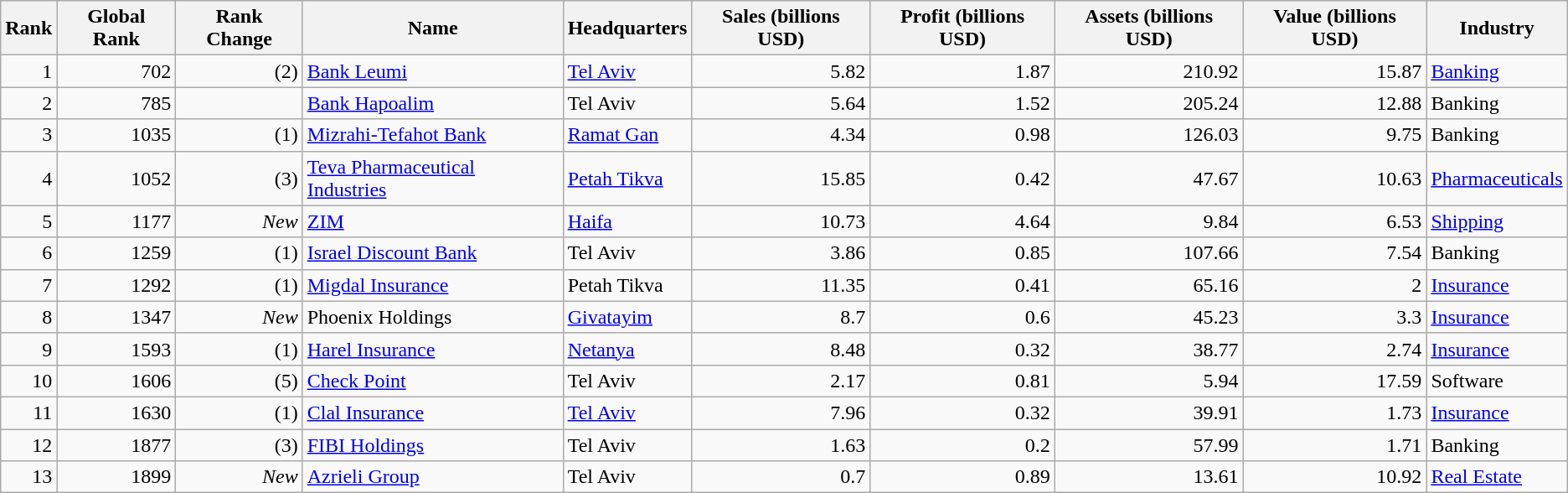<table class="wikitable sortable" style="text-align:right;">
<tr>
<th align="center">Rank </th>
<th align="center">Global Rank </th>
<th>Rank Change </th>
<th align="center">Name</th>
<th align="center">Headquarters</th>
<th align="center">Sales (billions USD)</th>
<th align="center">Profit (billions USD)</th>
<th align="center">Assets (billions USD)</th>
<th align="center">Value (billions USD)</th>
<th align="center">Industry</th>
</tr>
<tr>
<td>1</td>
<td>702</td>
<td> (2)</td>
<td align="left"><a href='#'>Bank Leumi</a></td>
<td align="left"><a href='#'>Tel Aviv</a></td>
<td>5.82</td>
<td>1.87</td>
<td>210.92</td>
<td>15.87</td>
<td align="left"><a href='#'>Banking</a></td>
</tr>
<tr>
<td>2</td>
<td>785</td>
<td></td>
<td align="left"><a href='#'>Bank Hapoalim</a></td>
<td align="left">Tel Aviv</td>
<td>5.64</td>
<td>1.52</td>
<td>205.24</td>
<td>12.88</td>
<td align="left">Banking</td>
</tr>
<tr>
<td>3</td>
<td>1035</td>
<td> (1)</td>
<td align="left"><a href='#'>Mizrahi-Tefahot Bank</a></td>
<td align="left"><a href='#'>Ramat Gan</a></td>
<td>4.34</td>
<td>0.98</td>
<td>126.03</td>
<td>9.75</td>
<td align="left">Banking</td>
</tr>
<tr>
<td>4</td>
<td>1052</td>
<td> (3)</td>
<td align="left"><a href='#'>Teva Pharmaceutical Industries</a></td>
<td align="left"><a href='#'>Petah Tikva</a></td>
<td>15.85</td>
<td>0.42</td>
<td>47.67</td>
<td>10.63</td>
<td align="left"><a href='#'>Pharmaceuticals</a></td>
</tr>
<tr>
<td>5</td>
<td>1177</td>
<td><em>New</em></td>
<td align="left"><a href='#'>ZIM</a></td>
<td align="left"><a href='#'>Haifa</a></td>
<td>10.73</td>
<td>4.64</td>
<td>9.84</td>
<td>6.53</td>
<td align="left"><a href='#'>Shipping</a></td>
</tr>
<tr>
<td>6</td>
<td>1259</td>
<td> (1)</td>
<td align="left"><a href='#'>Israel Discount Bank</a></td>
<td align="left">Tel Aviv</td>
<td>3.86</td>
<td>0.85</td>
<td>107.66</td>
<td>7.54</td>
<td align="left">Banking</td>
</tr>
<tr>
<td>7</td>
<td>1292</td>
<td> (1)</td>
<td align="left"><a href='#'>Migdal Insurance</a></td>
<td align="left">Petah Tikva</td>
<td>11.35</td>
<td>0.41</td>
<td>65.16</td>
<td>2</td>
<td align="left"><a href='#'>Insurance</a></td>
</tr>
<tr>
<td>8</td>
<td>1347</td>
<td><em>New</em></td>
<td align="left">Phoenix Holdings</td>
<td align="left"><a href='#'>Givatayim</a></td>
<td>8.7</td>
<td>0.6</td>
<td>45.23</td>
<td>3.3</td>
<td align="left"><a href='#'>Insurance</a></td>
</tr>
<tr>
<td>9</td>
<td>1593</td>
<td> (1)</td>
<td align="left"><a href='#'>Harel Insurance</a></td>
<td align="left"><a href='#'>Netanya</a></td>
<td>8.48</td>
<td>0.32</td>
<td>38.77</td>
<td>2.74</td>
<td align="left"><a href='#'>Insurance</a></td>
</tr>
<tr>
<td>10</td>
<td>1606</td>
<td> (5)</td>
<td align="left"><a href='#'>Check Point</a></td>
<td align="left">Tel Aviv</td>
<td>2.17</td>
<td>0.81</td>
<td>5.94</td>
<td>17.59</td>
<td align="left">Software</td>
</tr>
<tr>
<td>11</td>
<td>1630</td>
<td> (1)</td>
<td align="left"><a href='#'>Clal Insurance</a></td>
<td align="left"><a href='#'>Tel Aviv</a></td>
<td>7.96</td>
<td>0.32</td>
<td>39.91</td>
<td>1.73</td>
<td align="left"><a href='#'>Insurance</a></td>
</tr>
<tr>
<td>12</td>
<td>1877</td>
<td> (3)</td>
<td align="left"><a href='#'>FIBI Holdings</a></td>
<td align="left">Tel Aviv</td>
<td>1.63</td>
<td>0.2</td>
<td>57.99</td>
<td>1.71</td>
<td align="left">Banking</td>
</tr>
<tr>
<td>13</td>
<td>1899</td>
<td><em>New</em></td>
<td align="left"><a href='#'>Azrieli Group</a></td>
<td align="left">Tel Aviv</td>
<td>0.7</td>
<td>0.89</td>
<td>13.61</td>
<td>10.92</td>
<td align="left"><a href='#'>Real Estate</a></td>
</tr>
</table>
